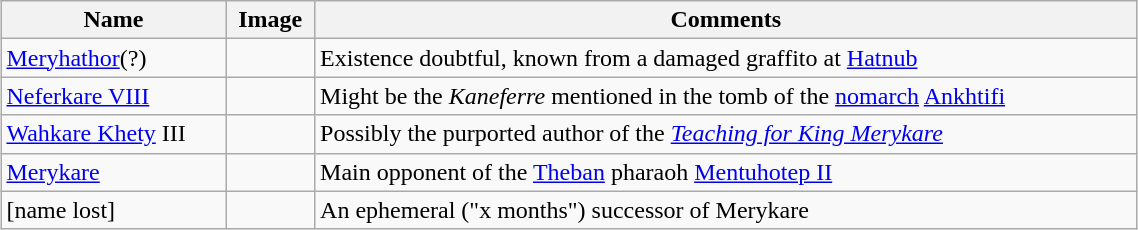<table class="wikitable"  style="margin:1em auto;" width="60%">
<tr>
<th>Name</th>
<th>Image</th>
<th>Comments</th>
</tr>
<tr>
<td><a href='#'>Meryhathor</a>(?)</td>
<td></td>
<td>Existence doubtful, known from a damaged graffito at <a href='#'>Hatnub</a></td>
</tr>
<tr>
<td><a href='#'>Neferkare VIII</a></td>
<td></td>
<td>Might be the <em>Kaneferre</em> mentioned in the tomb of the <a href='#'>nomarch</a> <a href='#'>Ankhtifi</a></td>
</tr>
<tr>
<td><a href='#'>Wahkare Khety</a> III</td>
<td></td>
<td>Possibly the purported author of the <em><a href='#'>Teaching for King Merykare</a></em></td>
</tr>
<tr>
<td><a href='#'>Merykare</a></td>
<td></td>
<td>Main opponent of the <a href='#'>Theban</a> pharaoh <a href='#'>Mentuhotep II</a></td>
</tr>
<tr>
<td>[name lost]</td>
<td></td>
<td>An ephemeral ("x months") successor of Merykare</td>
</tr>
</table>
